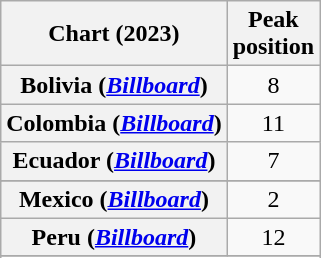<table class="wikitable sortable plainrowheaders" style="text-align:center">
<tr>
<th scope="col">Chart (2023)</th>
<th scope="col">Peak<br>position</th>
</tr>
<tr>
<th scope="row">Bolivia (<em><a href='#'>Billboard</a></em>)</th>
<td>8</td>
</tr>
<tr>
<th scope="row">Colombia (<em><a href='#'>Billboard</a></em>)</th>
<td>11</td>
</tr>
<tr>
<th scope="row">Ecuador (<em><a href='#'>Billboard</a></em>)</th>
<td>7</td>
</tr>
<tr>
</tr>
<tr>
<th scope="row">Mexico (<em><a href='#'>Billboard</a></em>)</th>
<td>2</td>
</tr>
<tr>
<th scope="row">Peru (<em><a href='#'>Billboard</a></em>)</th>
<td>12</td>
</tr>
<tr>
</tr>
<tr>
</tr>
</table>
